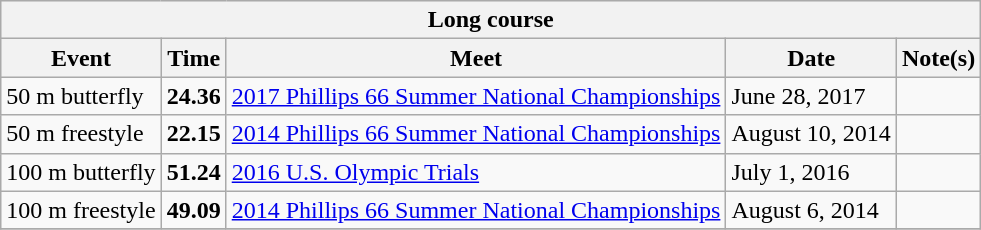<table class="wikitable">
<tr style="background:#eee;">
<th colspan="5">Long course</th>
</tr>
<tr style="background:#eee;">
<th>Event</th>
<th>Time</th>
<th>Meet</th>
<th>Date</th>
<th>Note(s)</th>
</tr>
<tr>
<td>50 m butterfly</td>
<td style="text-align:center;"><strong>24.36</strong></td>
<td><a href='#'>2017 Phillips 66 Summer National Championships</a></td>
<td>June 28, 2017</td>
<td></td>
</tr>
<tr>
<td>50 m freestyle</td>
<td style="text-align:center;"><strong>22.15</strong></td>
<td><a href='#'>2014 Phillips 66 Summer National Championships</a></td>
<td>August 10, 2014</td>
<td></td>
</tr>
<tr>
<td>100 m butterfly</td>
<td style="text-align:center;"><strong>51.24</strong></td>
<td><a href='#'>2016 U.S. Olympic Trials</a></td>
<td>July 1, 2016</td>
<td></td>
</tr>
<tr>
<td>100 m freestyle</td>
<td style="text-align:center;"><strong>49.09</strong></td>
<td><a href='#'>2014 Phillips 66 Summer National Championships</a></td>
<td>August 6, 2014</td>
<td></td>
</tr>
<tr>
</tr>
</table>
